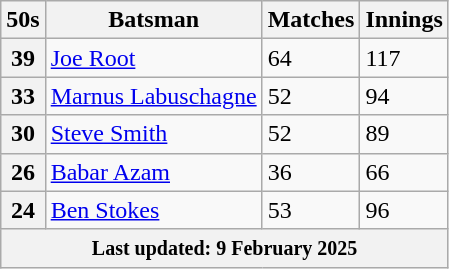<table class="wikitable sortable">
<tr>
<th>50s</th>
<th>Batsman</th>
<th>Matches</th>
<th>Innings</th>
</tr>
<tr>
<th>39</th>
<td> <a href='#'>Joe Root</a></td>
<td>64</td>
<td>117</td>
</tr>
<tr>
<th>33</th>
<td> <a href='#'>Marnus Labuschagne</a></td>
<td>52</td>
<td>94</td>
</tr>
<tr>
<th>30</th>
<td> <a href='#'>Steve Smith</a></td>
<td>52</td>
<td>89</td>
</tr>
<tr>
<th>26</th>
<td> <a href='#'>Babar Azam</a></td>
<td>36</td>
<td>66</td>
</tr>
<tr>
<th>24</th>
<td> <a href='#'>Ben Stokes</a></td>
<td>53</td>
<td>96</td>
</tr>
<tr>
<th colspan="4"><small>Last updated: 9 February 2025</small></th>
</tr>
</table>
